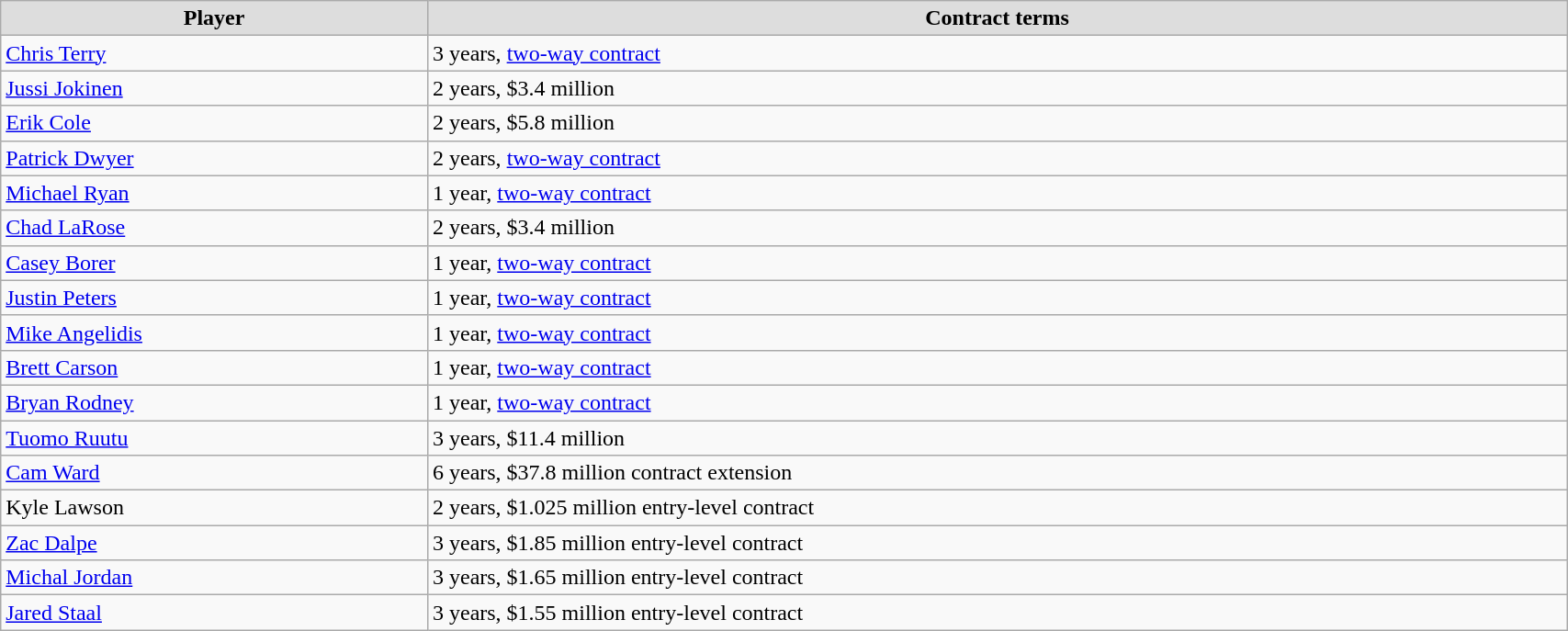<table class="wikitable" style="width:90%;">
<tr style="text-align:center; background:#ddd;">
<td><strong>Player</strong></td>
<td><strong>Contract terms</strong></td>
</tr>
<tr>
<td><a href='#'>Chris Terry</a></td>
<td>3 years, <a href='#'>two-way contract</a></td>
</tr>
<tr>
<td><a href='#'>Jussi Jokinen</a></td>
<td>2 years, $3.4 million</td>
</tr>
<tr>
<td><a href='#'>Erik Cole</a></td>
<td>2 years, $5.8 million</td>
</tr>
<tr>
<td><a href='#'>Patrick Dwyer</a></td>
<td>2 years, <a href='#'>two-way contract</a></td>
</tr>
<tr>
<td><a href='#'>Michael Ryan</a></td>
<td>1 year, <a href='#'>two-way contract</a></td>
</tr>
<tr>
<td><a href='#'>Chad LaRose</a></td>
<td>2 years, $3.4 million</td>
</tr>
<tr>
<td><a href='#'>Casey Borer</a></td>
<td>1 year, <a href='#'>two-way contract</a></td>
</tr>
<tr>
<td><a href='#'>Justin Peters</a></td>
<td>1 year, <a href='#'>two-way contract</a></td>
</tr>
<tr>
<td><a href='#'>Mike Angelidis</a></td>
<td>1 year, <a href='#'>two-way contract</a></td>
</tr>
<tr>
<td><a href='#'>Brett Carson</a></td>
<td>1 year, <a href='#'>two-way contract</a></td>
</tr>
<tr>
<td><a href='#'>Bryan Rodney</a></td>
<td>1 year, <a href='#'>two-way contract</a></td>
</tr>
<tr>
<td><a href='#'>Tuomo Ruutu</a></td>
<td>3 years, $11.4 million</td>
</tr>
<tr>
<td><a href='#'>Cam Ward</a></td>
<td>6 years, $37.8 million contract extension</td>
</tr>
<tr>
<td>Kyle Lawson</td>
<td>2 years, $1.025 million entry-level contract</td>
</tr>
<tr>
<td><a href='#'>Zac Dalpe</a></td>
<td>3 years, $1.85 million entry-level contract</td>
</tr>
<tr>
<td><a href='#'>Michal Jordan</a></td>
<td>3 years, $1.65 million entry-level contract</td>
</tr>
<tr>
<td><a href='#'>Jared Staal</a></td>
<td>3 years, $1.55 million entry-level contract</td>
</tr>
</table>
